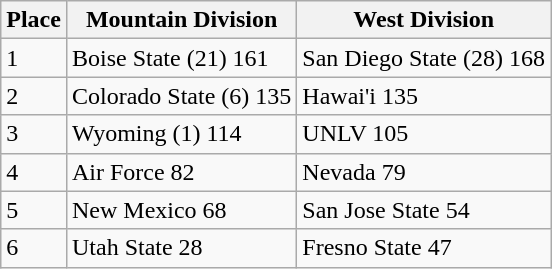<table class="wikitable">
<tr>
<th>Place</th>
<th>Mountain Division</th>
<th>West Division</th>
</tr>
<tr>
<td>1</td>
<td>Boise State  (21) 161</td>
<td>San Diego State  (28) 168</td>
</tr>
<tr>
<td>2</td>
<td>Colorado State  (6) 135</td>
<td>Hawai'i  135</td>
</tr>
<tr>
<td>3</td>
<td>Wyoming  (1) 114</td>
<td>UNLV  105</td>
</tr>
<tr>
<td>4</td>
<td>Air Force  82</td>
<td>Nevada  79</td>
</tr>
<tr>
<td>5</td>
<td>New Mexico  68</td>
<td>San Jose State  54</td>
</tr>
<tr>
<td>6</td>
<td>Utah State  28</td>
<td>Fresno State  47</td>
</tr>
</table>
